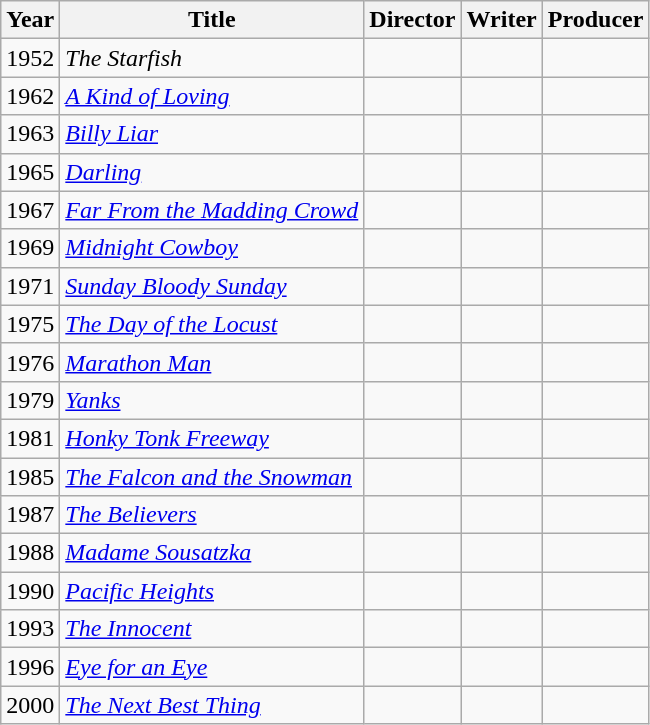<table class="wikitable">
<tr>
<th>Year</th>
<th>Title</th>
<th>Director</th>
<th>Writer</th>
<th>Producer</th>
</tr>
<tr>
<td>1952</td>
<td><em>The Starfish</em></td>
<td></td>
<td></td>
<td></td>
</tr>
<tr>
<td>1962</td>
<td><em><a href='#'>A Kind of Loving</a></em></td>
<td></td>
<td></td>
<td></td>
</tr>
<tr>
<td>1963</td>
<td><em><a href='#'>Billy Liar</a></em></td>
<td></td>
<td></td>
<td></td>
</tr>
<tr>
<td>1965</td>
<td><em><a href='#'>Darling</a></em></td>
<td></td>
<td></td>
<td></td>
</tr>
<tr>
<td>1967</td>
<td><em><a href='#'>Far From the Madding Crowd</a></em></td>
<td></td>
<td></td>
<td></td>
</tr>
<tr>
<td>1969</td>
<td><em><a href='#'>Midnight Cowboy</a></em></td>
<td></td>
<td></td>
<td></td>
</tr>
<tr>
<td>1971</td>
<td><em><a href='#'>Sunday Bloody Sunday</a></em></td>
<td></td>
<td></td>
<td></td>
</tr>
<tr>
<td>1975</td>
<td><em><a href='#'>The Day of the Locust</a></em></td>
<td></td>
<td></td>
<td></td>
</tr>
<tr>
<td>1976</td>
<td><em><a href='#'>Marathon Man</a></em></td>
<td></td>
<td></td>
<td></td>
</tr>
<tr>
<td>1979</td>
<td><em><a href='#'>Yanks</a></em></td>
<td></td>
<td></td>
<td></td>
</tr>
<tr>
<td>1981</td>
<td><em><a href='#'>Honky Tonk Freeway</a></em></td>
<td></td>
<td></td>
<td></td>
</tr>
<tr>
<td>1985</td>
<td><em><a href='#'>The Falcon and the Snowman</a></em></td>
<td></td>
<td></td>
<td></td>
</tr>
<tr>
<td>1987</td>
<td><em><a href='#'>The Believers</a></em></td>
<td></td>
<td></td>
<td></td>
</tr>
<tr>
<td>1988</td>
<td><em><a href='#'>Madame Sousatzka</a></em></td>
<td></td>
<td></td>
<td></td>
</tr>
<tr>
<td>1990</td>
<td><em><a href='#'>Pacific Heights</a></em></td>
<td></td>
<td></td>
<td></td>
</tr>
<tr>
<td>1993</td>
<td><em><a href='#'>The Innocent</a></em></td>
<td></td>
<td></td>
<td></td>
</tr>
<tr>
<td>1996</td>
<td><em><a href='#'>Eye for an Eye</a></em></td>
<td></td>
<td></td>
<td></td>
</tr>
<tr>
<td>2000</td>
<td><em><a href='#'>The Next Best Thing</a></em></td>
<td></td>
<td></td>
<td></td>
</tr>
</table>
